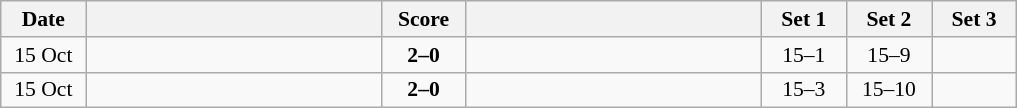<table class="wikitable" style="text-align: center; font-size:90% ">
<tr>
<th width="50">Date</th>
<th align="right" width="190"></th>
<th width="50">Score</th>
<th align="left" width="190"></th>
<th width="50">Set 1</th>
<th width="50">Set 2</th>
<th width="50">Set 3</th>
</tr>
<tr>
<td>15 Oct</td>
<td align=right><strong></strong></td>
<td align=center><strong>2–0</strong></td>
<td align=left></td>
<td>15–1</td>
<td>15–9</td>
<td></td>
</tr>
<tr>
<td>15 Oct</td>
<td align=right><strong></strong></td>
<td align=center><strong>2–0</strong></td>
<td align=left></td>
<td>15–3</td>
<td>15–10</td>
<td></td>
</tr>
</table>
